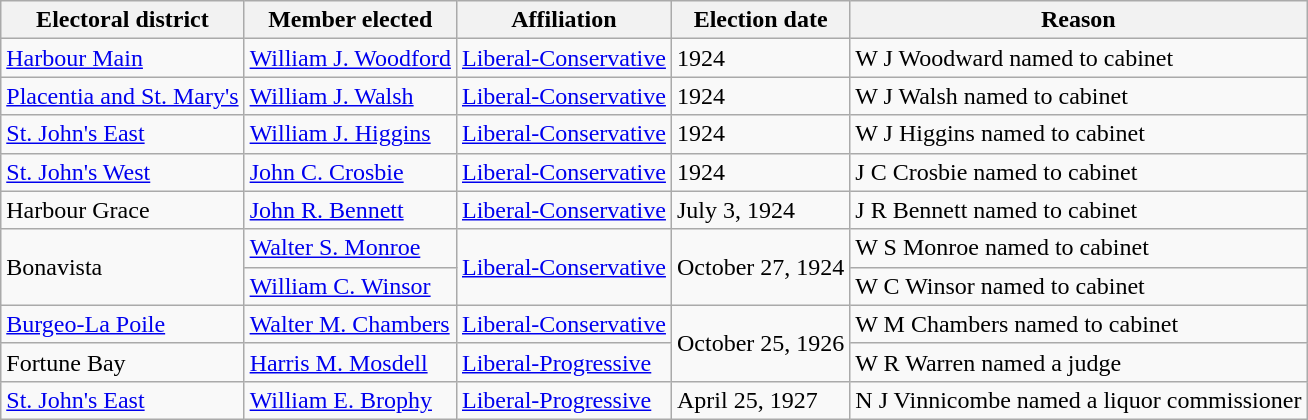<table class="wikitable sortable">
<tr>
<th>Electoral district</th>
<th>Member elected</th>
<th>Affiliation</th>
<th>Election date</th>
<th>Reason</th>
</tr>
<tr>
<td><a href='#'>Harbour Main</a></td>
<td><a href='#'>William J. Woodford</a></td>
<td><a href='#'>Liberal-Conservative</a></td>
<td>1924</td>
<td>W J Woodward named to cabinet</td>
</tr>
<tr>
<td><a href='#'>Placentia and St. Mary's</a></td>
<td><a href='#'>William J. Walsh</a></td>
<td><a href='#'>Liberal-Conservative</a></td>
<td>1924</td>
<td>W J Walsh named to cabinet</td>
</tr>
<tr>
<td><a href='#'>St. John's East</a></td>
<td><a href='#'>William J. Higgins</a></td>
<td><a href='#'>Liberal-Conservative</a></td>
<td>1924</td>
<td>W J Higgins named to cabinet</td>
</tr>
<tr>
<td><a href='#'>St. John's West</a></td>
<td><a href='#'>John C. Crosbie</a></td>
<td><a href='#'>Liberal-Conservative</a></td>
<td>1924</td>
<td>J C Crosbie named to cabinet</td>
</tr>
<tr>
<td>Harbour Grace</td>
<td><a href='#'>John R. Bennett</a></td>
<td><a href='#'>Liberal-Conservative</a></td>
<td>July 3, 1924</td>
<td>J R Bennett named to cabinet</td>
</tr>
<tr>
<td rowspan=2>Bonavista</td>
<td><a href='#'>Walter S. Monroe</a></td>
<td rowspan=2><a href='#'>Liberal-Conservative</a></td>
<td rowspan=2>October 27, 1924</td>
<td>W S Monroe named to cabinet</td>
</tr>
<tr>
<td><a href='#'>William C. Winsor</a></td>
<td>W C Winsor named to cabinet</td>
</tr>
<tr>
<td><a href='#'>Burgeo-La Poile</a></td>
<td><a href='#'>Walter M. Chambers</a></td>
<td><a href='#'>Liberal-Conservative</a></td>
<td rowspan=2>October 25, 1926</td>
<td>W M Chambers named to cabinet</td>
</tr>
<tr>
<td>Fortune Bay</td>
<td><a href='#'>Harris M. Mosdell</a></td>
<td><a href='#'>Liberal-Progressive</a></td>
<td>W R Warren named a judge</td>
</tr>
<tr>
<td><a href='#'>St. John's East</a></td>
<td><a href='#'>William E. Brophy</a></td>
<td><a href='#'>Liberal-Progressive</a></td>
<td>April 25, 1927</td>
<td>N J Vinnicombe named a liquor commissioner</td>
</tr>
</table>
